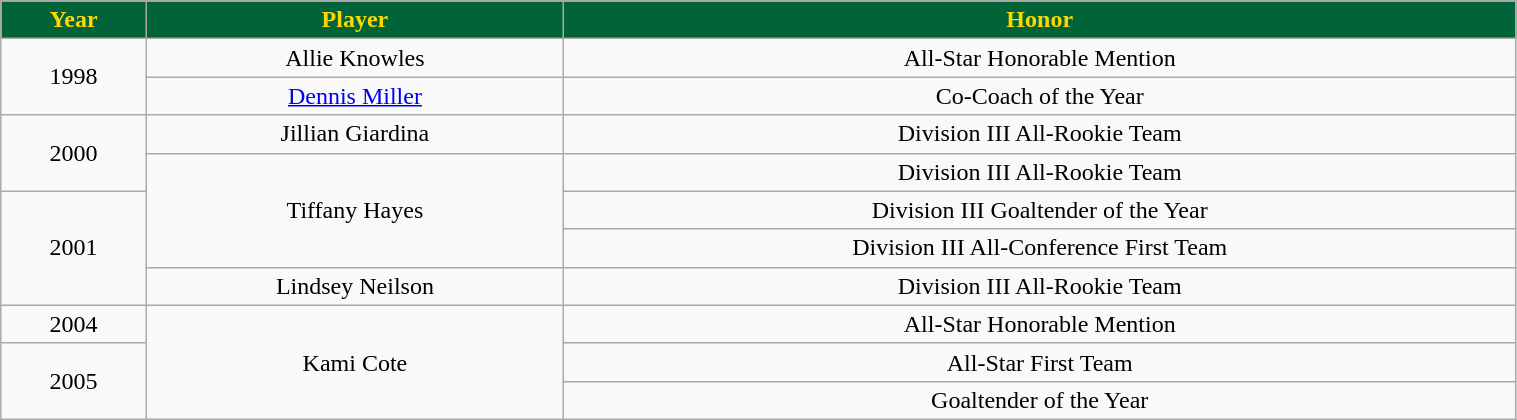<table class="wikitable" style="width:80%;">
<tr style="text-align:center; background:#006438; color:gold;">
<td><strong>Year</strong></td>
<td><strong>Player</strong></td>
<td><strong>Honor</strong></td>
</tr>
<tr style="text-align:center;" bgcolor="">
<td rowspan="2">1998</td>
<td>Allie Knowles</td>
<td>All-Star Honorable Mention</td>
</tr>
<tr style="text-align:center;" bgcolor="">
<td><a href='#'>Dennis Miller</a></td>
<td>Co-Coach of the Year</td>
</tr>
<tr style="text-align:center;" bgcolor="">
<td rowspan="2">2000</td>
<td>Jillian Giardina</td>
<td>Division III All-Rookie Team</td>
</tr>
<tr style="text-align:center;" bgcolor="">
<td rowspan="3">Tiffany Hayes</td>
<td>Division III All-Rookie Team</td>
</tr>
<tr style="text-align:center;" bgcolor="">
<td rowspan="3">2001</td>
<td>Division III Goaltender of the Year</td>
</tr>
<tr style="text-align:center;" bgcolor="">
<td>Division III All-Conference First Team</td>
</tr>
<tr style="text-align:center;" bgcolor="">
<td>Lindsey Neilson</td>
<td>Division III All-Rookie Team</td>
</tr>
<tr style="text-align:center;" bgcolor="">
<td>2004</td>
<td rowspan="3">Kami Cote</td>
<td ECAC All-Star Honorable Mention>All-Star Honorable Mention</td>
</tr>
<tr style="text-align:center;" bgcolor="">
<td rowspan="2">2005</td>
<td>All-Star First Team</td>
</tr>
<tr style="text-align:center;" bgcolor="">
<td>Goaltender of the Year</td>
</tr>
</table>
